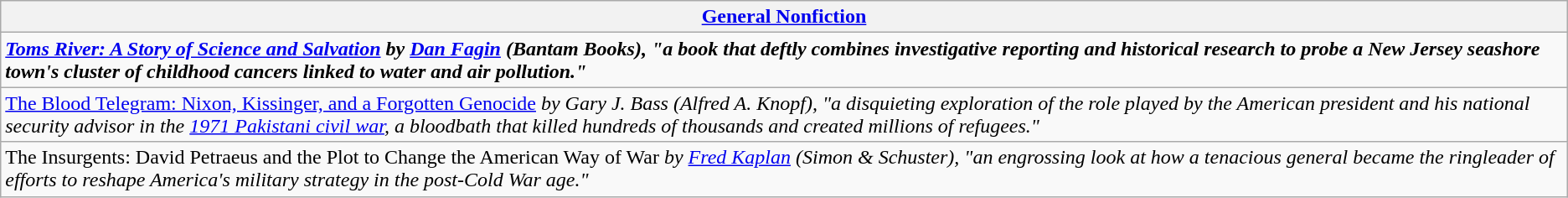<table class="wikitable" style="float:left; float:none;">
<tr>
<th><a href='#'>General Nonfiction</a></th>
</tr>
<tr>
<td><strong><em><a href='#'>Toms River: A Story of Science and Salvation</a><em> by <a href='#'>Dan Fagin</a> (Bantam Books)<strong>, "a book that deftly combines investigative reporting and historical research to probe a New Jersey seashore town's cluster of childhood cancers linked to water and air pollution."</td>
</tr>
<tr>
<td></em><a href='#'>The Blood Telegram: Nixon, Kissinger, and a Forgotten Genocide</a><em> by Gary J. Bass (Alfred A. Knopf), "a disquieting exploration of the role played by the American president and his national security advisor in the <a href='#'>1971 Pakistani civil war</a>, a bloodbath that killed hundreds of thousands and created millions of refugees."</td>
</tr>
<tr>
<td></em>The Insurgents: David Petraeus and the Plot to Change the American Way of War<em> by <a href='#'>Fred Kaplan</a> (Simon & Schuster), "an engrossing look at how a tenacious general became the ringleader of efforts to reshape America's military strategy in the post-Cold War age."</td>
</tr>
</table>
